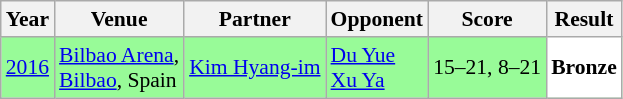<table class="sortable wikitable" style="font-size: 90%;">
<tr>
<th>Year</th>
<th>Venue</th>
<th>Partner</th>
<th>Opponent</th>
<th>Score</th>
<th>Result</th>
</tr>
<tr style="background:#98FB98">
<td align="center"><a href='#'>2016</a></td>
<td align="left"><a href='#'>Bilbao Arena</a>,<br><a href='#'>Bilbao</a>, Spain</td>
<td align="left"> <a href='#'>Kim Hyang-im</a></td>
<td align="left"> <a href='#'>Du Yue</a> <br>  <a href='#'>Xu Ya</a></td>
<td align="left">15–21, 8–21</td>
<td style="text-align:left; background:white"> <strong>Bronze</strong></td>
</tr>
</table>
